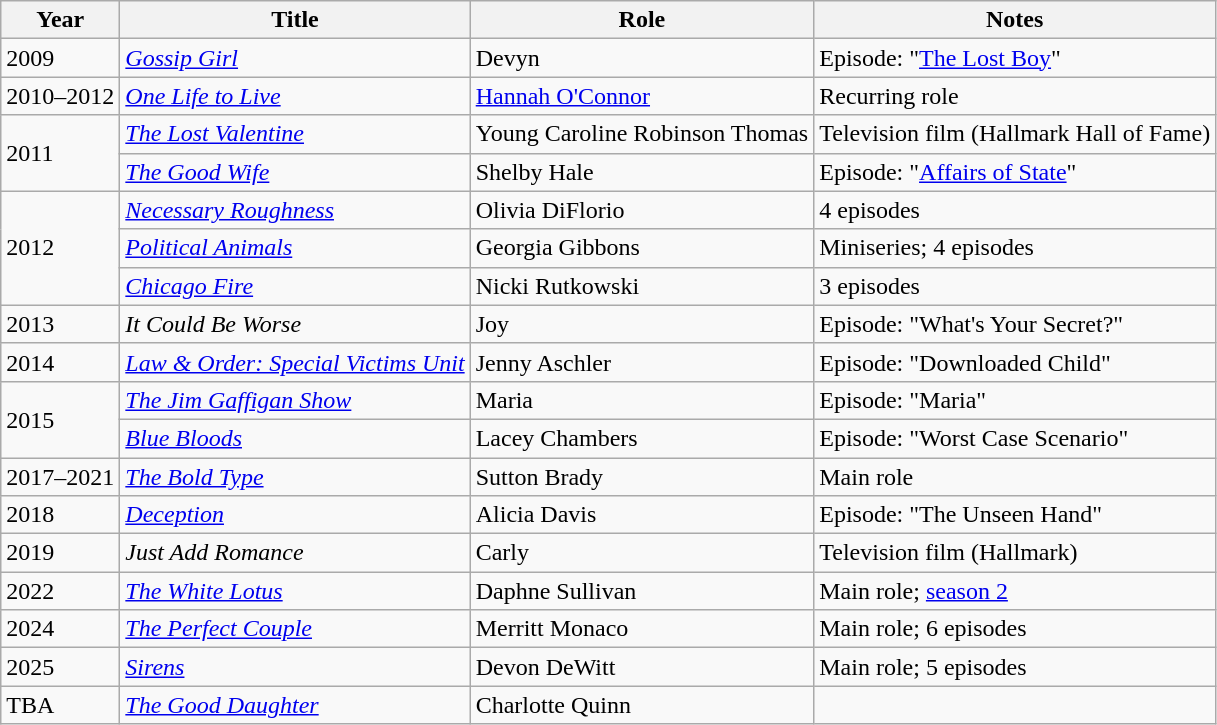<table class="wikitable sortable">
<tr>
<th>Year</th>
<th>Title</th>
<th>Role</th>
<th class="unsortable">Notes</th>
</tr>
<tr>
<td>2009</td>
<td><em><a href='#'>Gossip Girl</a></em></td>
<td>Devyn</td>
<td>Episode: "<a href='#'>The Lost Boy</a>"</td>
</tr>
<tr>
<td>2010–2012</td>
<td><em><a href='#'>One Life to Live</a></em></td>
<td><a href='#'>Hannah O'Connor</a></td>
<td>Recurring role</td>
</tr>
<tr>
<td rowspan="2">2011</td>
<td data-sort-value="Lost Valentine, The"><em><a href='#'>The Lost Valentine</a></em></td>
<td>Young Caroline Robinson Thomas</td>
<td>Television film (Hallmark Hall of Fame)</td>
</tr>
<tr>
<td data-sort-value="Good Wife, The"><em><a href='#'>The Good Wife</a></em></td>
<td>Shelby Hale</td>
<td>Episode: "<a href='#'>Affairs of State</a>"</td>
</tr>
<tr>
<td rowspan="3">2012</td>
<td><em><a href='#'>Necessary Roughness</a></em></td>
<td>Olivia DiFlorio</td>
<td>4 episodes</td>
</tr>
<tr>
<td><em><a href='#'>Political Animals</a></em></td>
<td>Georgia Gibbons</td>
<td>Miniseries; 4 episodes</td>
</tr>
<tr>
<td><em><a href='#'>Chicago Fire</a></em></td>
<td>Nicki Rutkowski</td>
<td>3 episodes</td>
</tr>
<tr>
<td>2013</td>
<td><em>It Could Be Worse</em></td>
<td>Joy</td>
<td>Episode: "What's Your Secret?"</td>
</tr>
<tr>
<td>2014</td>
<td><em><a href='#'>Law & Order: Special Victims Unit</a></em></td>
<td>Jenny Aschler</td>
<td>Episode: "Downloaded Child"</td>
</tr>
<tr>
<td rowspan="2">2015</td>
<td data-sort-value="Jim Gaffigan Show, The"><em><a href='#'>The Jim Gaffigan Show</a></em></td>
<td>Maria</td>
<td>Episode: "Maria"</td>
</tr>
<tr>
<td><em><a href='#'>Blue Bloods</a></em></td>
<td>Lacey Chambers</td>
<td>Episode: "Worst Case Scenario"</td>
</tr>
<tr>
<td>2017–2021</td>
<td data-sort-value="Bold Type, The"><em><a href='#'>The Bold Type</a></em></td>
<td>Sutton Brady</td>
<td>Main role</td>
</tr>
<tr>
<td>2018</td>
<td><em><a href='#'>Deception</a></em></td>
<td>Alicia Davis</td>
<td>Episode: "The Unseen Hand"</td>
</tr>
<tr>
<td>2019</td>
<td><em>Just Add Romance</em></td>
<td>Carly</td>
<td>Television film (Hallmark)</td>
</tr>
<tr>
<td>2022</td>
<td><em><a href='#'>The White Lotus</a></em></td>
<td>Daphne Sullivan</td>
<td>Main role; <a href='#'>season 2</a> <br></td>
</tr>
<tr>
<td>2024</td>
<td><em><a href='#'>The Perfect Couple</a></em></td>
<td>Merritt Monaco</td>
<td>Main role; 6 episodes</td>
</tr>
<tr>
<td>2025</td>
<td><em><a href='#'>Sirens</a></em></td>
<td>Devon DeWitt</td>
<td>Main role; 5 episodes</td>
</tr>
<tr>
<td>TBA</td>
<td><em><a href='#'>The Good Daughter</a></em></td>
<td>Charlotte Quinn</td>
<td></td>
</tr>
</table>
